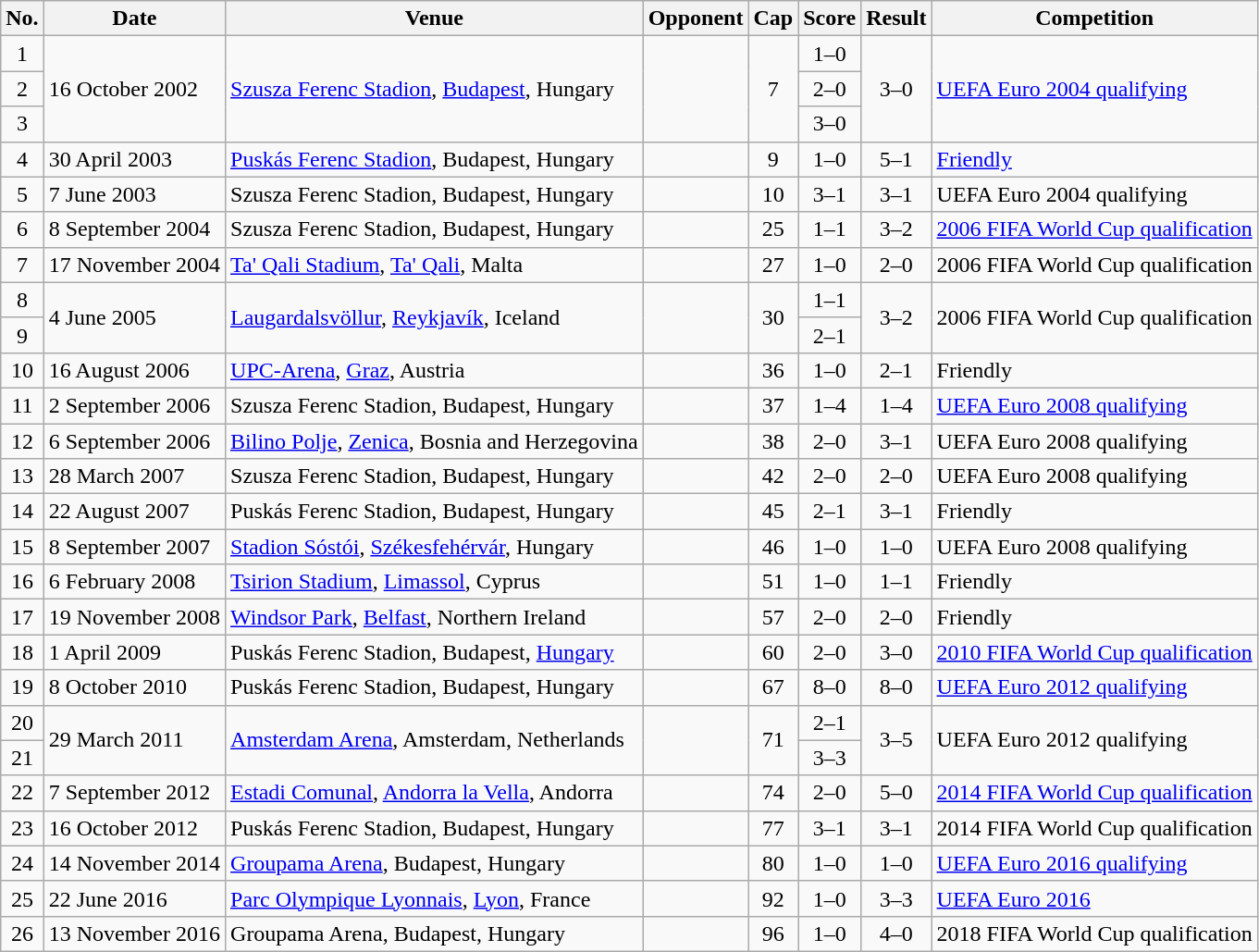<table class="wikitable sortable">
<tr>
<th scope="col">No.</th>
<th scope="col">Date</th>
<th scope="col">Venue</th>
<th scope="col">Opponent</th>
<th>Cap</th>
<th scope="col">Score</th>
<th scope="col">Result</th>
<th scope="col">Competition</th>
</tr>
<tr>
<td align="center">1</td>
<td rowspan="3">16 October 2002</td>
<td rowspan="3"><a href='#'>Szusza Ferenc Stadion</a>, <a href='#'>Budapest</a>, Hungary</td>
<td rowspan="3"></td>
<td rowspan="3" style="text-align:center">7</td>
<td align="center">1–0</td>
<td rowspan="3" style="text-align:center">3–0</td>
<td rowspan="3"><a href='#'>UEFA Euro 2004 qualifying</a></td>
</tr>
<tr>
<td align="center">2</td>
<td align="center">2–0</td>
</tr>
<tr>
<td align="center">3</td>
<td align="center">3–0</td>
</tr>
<tr>
<td align="center">4</td>
<td>30 April 2003</td>
<td><a href='#'>Puskás Ferenc Stadion</a>, Budapest, Hungary</td>
<td></td>
<td align="center">9</td>
<td align="center">1–0</td>
<td align="center">5–1</td>
<td><a href='#'>Friendly</a></td>
</tr>
<tr>
<td align="center">5</td>
<td>7 June 2003</td>
<td>Szusza Ferenc Stadion, Budapest, Hungary</td>
<td></td>
<td align="center">10</td>
<td align="center">3–1</td>
<td align="center">3–1</td>
<td>UEFA Euro 2004 qualifying</td>
</tr>
<tr>
<td align="center">6</td>
<td>8 September 2004</td>
<td>Szusza Ferenc Stadion, Budapest, Hungary</td>
<td></td>
<td align="center">25</td>
<td align="center">1–1</td>
<td align="center">3–2</td>
<td><a href='#'>2006 FIFA World Cup qualification</a></td>
</tr>
<tr>
<td align="center">7</td>
<td>17 November 2004</td>
<td><a href='#'>Ta' Qali Stadium</a>, <a href='#'>Ta' Qali</a>, Malta</td>
<td></td>
<td align="center">27</td>
<td align="center">1–0</td>
<td align="center">2–0</td>
<td>2006 FIFA World Cup qualification</td>
</tr>
<tr>
<td align="center">8</td>
<td rowspan="2">4 June 2005</td>
<td rowspan="2"><a href='#'>Laugardalsvöllur</a>, <a href='#'>Reykjavík</a>, Iceland</td>
<td rowspan="2"></td>
<td rowspan="2" style="text-align:center">30</td>
<td align="center">1–1</td>
<td rowspan="2" style="text-align:center">3–2</td>
<td rowspan="2">2006 FIFA World Cup qualification</td>
</tr>
<tr>
<td align="center">9</td>
<td align="center">2–1</td>
</tr>
<tr>
<td align="center">10</td>
<td>16 August 2006</td>
<td><a href='#'>UPC-Arena</a>, <a href='#'>Graz</a>, Austria</td>
<td></td>
<td align="center">36</td>
<td align="center">1–0</td>
<td align="center">2–1</td>
<td>Friendly</td>
</tr>
<tr>
<td align="center">11</td>
<td>2 September 2006</td>
<td>Szusza Ferenc Stadion, Budapest, Hungary</td>
<td></td>
<td align="center">37</td>
<td align="center">1–4</td>
<td align="center">1–4</td>
<td><a href='#'>UEFA Euro 2008 qualifying</a></td>
</tr>
<tr>
<td align="center">12</td>
<td>6 September 2006</td>
<td><a href='#'>Bilino Polje</a>, <a href='#'>Zenica</a>, Bosnia and Herzegovina</td>
<td></td>
<td align="center">38</td>
<td align="center">2–0</td>
<td align="center">3–1</td>
<td>UEFA Euro 2008 qualifying</td>
</tr>
<tr>
<td align="center">13</td>
<td>28 March 2007</td>
<td>Szusza Ferenc Stadion, Budapest, Hungary</td>
<td></td>
<td align="center">42</td>
<td align="center">2–0</td>
<td align="center">2–0</td>
<td>UEFA Euro 2008 qualifying</td>
</tr>
<tr>
<td align="center">14</td>
<td>22 August 2007</td>
<td>Puskás Ferenc Stadion, Budapest, Hungary</td>
<td></td>
<td align="center">45</td>
<td align="center">2–1</td>
<td align="center">3–1</td>
<td>Friendly</td>
</tr>
<tr>
<td align="center">15</td>
<td>8 September 2007</td>
<td><a href='#'>Stadion Sóstói</a>, <a href='#'>Székesfehérvár</a>, Hungary</td>
<td></td>
<td align="center">46</td>
<td align="center">1–0</td>
<td align="center">1–0</td>
<td>UEFA Euro 2008 qualifying</td>
</tr>
<tr>
<td align="center">16</td>
<td>6 February 2008</td>
<td><a href='#'>Tsirion Stadium</a>, <a href='#'>Limassol</a>, Cyprus</td>
<td></td>
<td align="center">51</td>
<td align="center">1–0</td>
<td align="center">1–1</td>
<td>Friendly</td>
</tr>
<tr>
<td align="center">17</td>
<td>19 November 2008</td>
<td><a href='#'>Windsor Park</a>, <a href='#'>Belfast</a>, Northern Ireland</td>
<td></td>
<td align="center">57</td>
<td align="center">2–0</td>
<td align="center">2–0</td>
<td>Friendly</td>
</tr>
<tr>
<td align="center">18</td>
<td>1 April 2009</td>
<td>Puskás Ferenc Stadion, Budapest, <a href='#'>Hungary</a></td>
<td></td>
<td align="center">60</td>
<td align="center">2–0</td>
<td align="center">3–0</td>
<td><a href='#'>2010 FIFA World Cup qualification</a></td>
</tr>
<tr>
<td align="center">19</td>
<td>8 October 2010</td>
<td>Puskás Ferenc Stadion, Budapest, Hungary</td>
<td></td>
<td align="center">67</td>
<td align="center">8–0</td>
<td align="center">8–0</td>
<td><a href='#'>UEFA Euro 2012 qualifying</a></td>
</tr>
<tr>
<td align="center">20</td>
<td rowspan="2">29 March 2011</td>
<td rowspan="2"><a href='#'>Amsterdam Arena</a>, Amsterdam, Netherlands</td>
<td rowspan="2"></td>
<td rowspan="2" style="text-align:center">71</td>
<td align="center">2–1</td>
<td rowspan="2" style="text-align:center">3–5</td>
<td rowspan="2">UEFA Euro 2012 qualifying</td>
</tr>
<tr>
<td align="center">21</td>
<td align="center">3–3</td>
</tr>
<tr>
<td align="center">22</td>
<td>7 September 2012</td>
<td><a href='#'>Estadi Comunal</a>, <a href='#'>Andorra la Vella</a>, Andorra</td>
<td></td>
<td align="center">74</td>
<td align="center">2–0</td>
<td align="center">5–0</td>
<td><a href='#'>2014 FIFA World Cup qualification</a></td>
</tr>
<tr>
<td align="center">23</td>
<td>16 October 2012</td>
<td>Puskás Ferenc Stadion, Budapest, Hungary</td>
<td></td>
<td align="center">77</td>
<td align="center">3–1</td>
<td align="center">3–1</td>
<td>2014 FIFA World Cup qualification</td>
</tr>
<tr>
<td align="center">24</td>
<td>14 November 2014</td>
<td><a href='#'>Groupama Arena</a>, Budapest, Hungary</td>
<td></td>
<td align="center">80</td>
<td align="center">1–0</td>
<td align="center">1–0</td>
<td><a href='#'>UEFA Euro 2016 qualifying</a></td>
</tr>
<tr>
<td align="center">25</td>
<td>22 June 2016</td>
<td><a href='#'>Parc Olympique Lyonnais</a>, <a href='#'>Lyon</a>, France</td>
<td></td>
<td align="center">92</td>
<td align="center">1–0</td>
<td align="center">3–3</td>
<td><a href='#'>UEFA Euro 2016</a></td>
</tr>
<tr>
<td align="center">26</td>
<td>13 November 2016</td>
<td>Groupama Arena, Budapest, Hungary</td>
<td></td>
<td align="center">96</td>
<td align="center">1–0</td>
<td align="center">4–0</td>
<td>2018 FIFA World Cup qualification</td>
</tr>
</table>
